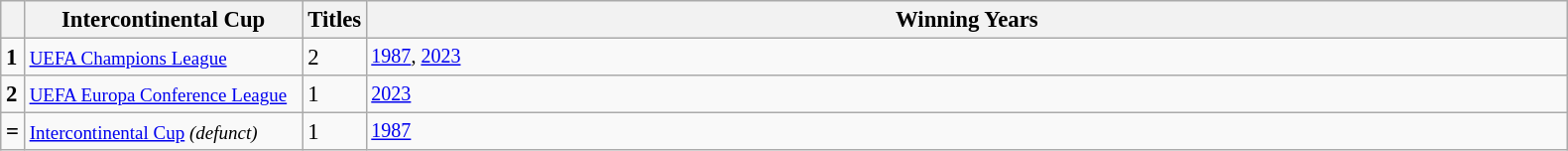<table class="wikitable plainrowheaders sortable" style="text-align:left;font-size:95%">
<tr>
<th style="width:3px;"></th>
<th style="width:180px;">Intercontinental Cup</th>
<th style="width:5px;">Titles</th>
<th style="width:800px;">Winning Years</th>
</tr>
<tr>
<td style="font-weight:bold;">1</td>
<td><small><a href='#'>UEFA Champions League</a></small></td>
<td>2</td>
<td style="font-size:88%"><a href='#'>1987</a>, <a href='#'>2023</a></td>
</tr>
<tr>
<td style="font-weight:bold;">2</td>
<td><small><a href='#'>UEFA Europa Conference League</a></small></td>
<td>1</td>
<td style="font-size:88%"><a href='#'>2023</a></td>
</tr>
<tr>
<td style="font-weight:bold;">=</td>
<td><small><a href='#'>Intercontinental Cup</a> <em>(defunct)</em></small></td>
<td>1</td>
<td style="font-size:88%"><a href='#'>1987</a></td>
</tr>
</table>
